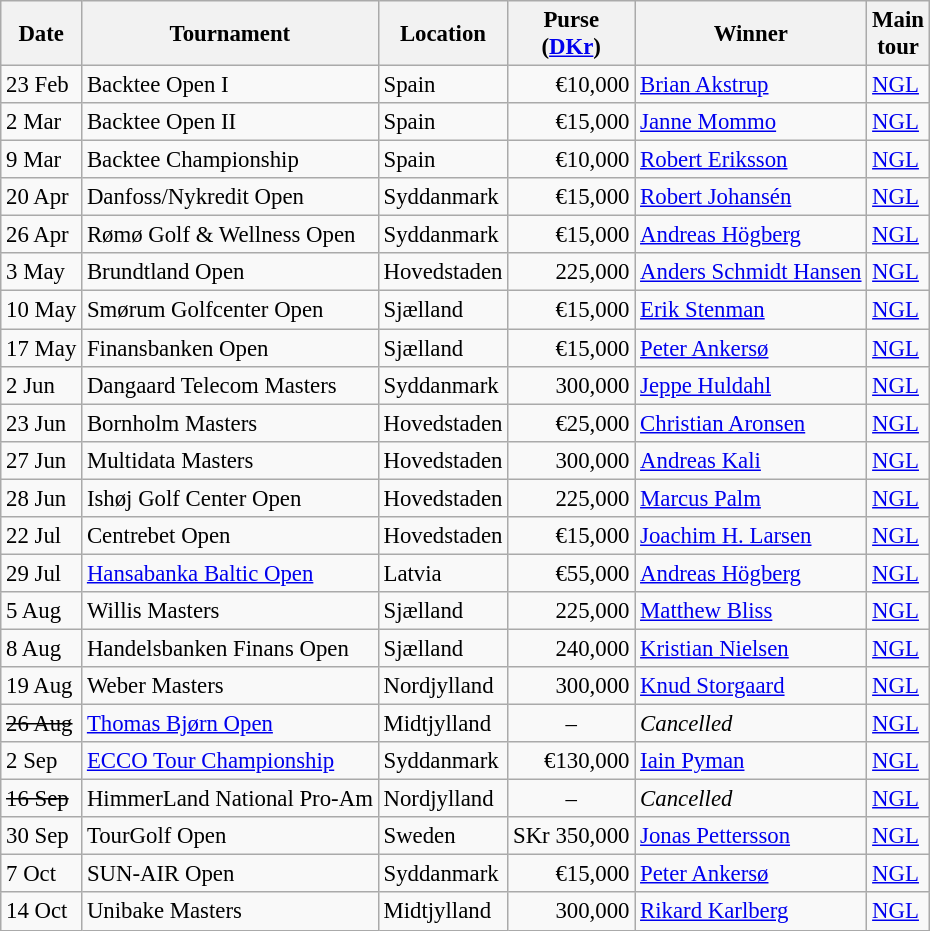<table class="wikitable" style="font-size:95%;">
<tr>
<th>Date</th>
<th>Tournament</th>
<th>Location</th>
<th>Purse<br>(<a href='#'>DKr</a>)</th>
<th>Winner</th>
<th>Main<br>tour</th>
</tr>
<tr>
<td>23 Feb</td>
<td>Backtee Open I</td>
<td>Spain</td>
<td align=right>€10,000</td>
<td> <a href='#'>Brian Akstrup</a></td>
<td><a href='#'>NGL</a></td>
</tr>
<tr>
<td>2 Mar</td>
<td>Backtee Open II</td>
<td>Spain</td>
<td align=right>€15,000</td>
<td> <a href='#'>Janne Mommo</a></td>
<td><a href='#'>NGL</a></td>
</tr>
<tr>
<td>9 Mar</td>
<td>Backtee Championship</td>
<td>Spain</td>
<td align=right>€10,000</td>
<td> <a href='#'>Robert Eriksson</a></td>
<td><a href='#'>NGL</a></td>
</tr>
<tr>
<td>20 Apr</td>
<td>Danfoss/Nykredit Open</td>
<td>Syddanmark</td>
<td align=right>€15,000</td>
<td> <a href='#'>Robert Johansén</a></td>
<td><a href='#'>NGL</a></td>
</tr>
<tr>
<td>26 Apr</td>
<td>Rømø Golf & Wellness Open</td>
<td>Syddanmark</td>
<td align=right>€15,000</td>
<td> <a href='#'>Andreas Högberg</a></td>
<td><a href='#'>NGL</a></td>
</tr>
<tr>
<td>3 May</td>
<td>Brundtland Open</td>
<td>Hovedstaden</td>
<td align=right>225,000</td>
<td> <a href='#'>Anders Schmidt Hansen</a></td>
<td><a href='#'>NGL</a></td>
</tr>
<tr>
<td>10 May</td>
<td>Smørum Golfcenter Open</td>
<td>Sjælland</td>
<td align=right>€15,000</td>
<td> <a href='#'>Erik Stenman</a></td>
<td><a href='#'>NGL</a></td>
</tr>
<tr>
<td>17 May</td>
<td>Finansbanken Open</td>
<td>Sjælland</td>
<td align=right>€15,000</td>
<td> <a href='#'>Peter Ankersø</a></td>
<td><a href='#'>NGL</a></td>
</tr>
<tr>
<td>2 Jun</td>
<td>Dangaard Telecom Masters</td>
<td>Syddanmark</td>
<td align=right>300,000</td>
<td> <a href='#'>Jeppe Huldahl</a></td>
<td><a href='#'>NGL</a></td>
</tr>
<tr>
<td>23 Jun</td>
<td>Bornholm Masters</td>
<td>Hovedstaden</td>
<td align=right>€25,000</td>
<td> <a href='#'>Christian Aronsen</a></td>
<td><a href='#'>NGL</a></td>
</tr>
<tr>
<td>27 Jun</td>
<td>Multidata Masters</td>
<td>Hovedstaden</td>
<td align=right>300,000</td>
<td> <a href='#'>Andreas Kali</a></td>
<td><a href='#'>NGL</a></td>
</tr>
<tr>
<td>28 Jun</td>
<td>Ishøj Golf Center Open</td>
<td>Hovedstaden</td>
<td align=right>225,000</td>
<td> <a href='#'>Marcus Palm</a></td>
<td><a href='#'>NGL</a></td>
</tr>
<tr>
<td>22 Jul</td>
<td>Centrebet Open</td>
<td>Hovedstaden</td>
<td align=right>€15,000</td>
<td> <a href='#'>Joachim H. Larsen</a></td>
<td><a href='#'>NGL</a></td>
</tr>
<tr>
<td>29 Jul</td>
<td><a href='#'>Hansabanka Baltic Open</a></td>
<td>Latvia</td>
<td align=right>€55,000</td>
<td> <a href='#'>Andreas Högberg</a></td>
<td><a href='#'>NGL</a></td>
</tr>
<tr>
<td>5 Aug</td>
<td>Willis Masters</td>
<td>Sjælland</td>
<td align=right>225,000</td>
<td> <a href='#'>Matthew Bliss</a></td>
<td><a href='#'>NGL</a></td>
</tr>
<tr>
<td>8 Aug</td>
<td>Handelsbanken Finans Open</td>
<td>Sjælland</td>
<td align=right>240,000</td>
<td> <a href='#'>Kristian Nielsen</a></td>
<td><a href='#'>NGL</a></td>
</tr>
<tr>
<td>19 Aug</td>
<td>Weber Masters</td>
<td>Nordjylland</td>
<td align=right>300,000</td>
<td> <a href='#'>Knud Storgaard</a></td>
<td><a href='#'>NGL</a></td>
</tr>
<tr>
<td><s>26 Aug</s></td>
<td><a href='#'>Thomas Bjørn Open</a></td>
<td>Midtjylland</td>
<td align=center>–</td>
<td><em>Cancelled</em></td>
<td><a href='#'>NGL</a></td>
</tr>
<tr>
<td>2 Sep</td>
<td><a href='#'>ECCO Tour Championship</a></td>
<td>Syddanmark</td>
<td align=right>€130,000</td>
<td> <a href='#'>Iain Pyman</a></td>
<td><a href='#'>NGL</a></td>
</tr>
<tr>
<td><s>16 Sep</s></td>
<td>HimmerLand National Pro-Am</td>
<td>Nordjylland</td>
<td align=center>–</td>
<td><em>Cancelled</em></td>
<td><a href='#'>NGL</a></td>
</tr>
<tr>
<td>30 Sep</td>
<td>TourGolf Open</td>
<td>Sweden</td>
<td align=right>SKr 350,000</td>
<td> <a href='#'>Jonas Pettersson</a></td>
<td><a href='#'>NGL</a></td>
</tr>
<tr>
<td>7 Oct</td>
<td>SUN-AIR Open</td>
<td>Syddanmark</td>
<td align=right>€15,000</td>
<td> <a href='#'>Peter Ankersø</a></td>
<td><a href='#'>NGL</a></td>
</tr>
<tr>
<td>14 Oct</td>
<td>Unibake Masters</td>
<td>Midtjylland</td>
<td align=right>300,000</td>
<td> <a href='#'>Rikard Karlberg</a></td>
<td><a href='#'>NGL</a></td>
</tr>
</table>
